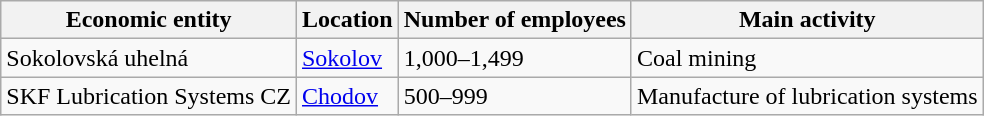<table class="wikitable sortable">
<tr>
<th>Economic entity</th>
<th>Location</th>
<th>Number of employees</th>
<th>Main activity</th>
</tr>
<tr>
<td>Sokolovská uhelná</td>
<td><a href='#'>Sokolov</a></td>
<td>1,000–1,499</td>
<td>Coal mining</td>
</tr>
<tr>
<td>SKF Lubrication Systems CZ</td>
<td><a href='#'>Chodov</a></td>
<td>500–999</td>
<td>Manufacture of lubrication systems</td>
</tr>
</table>
